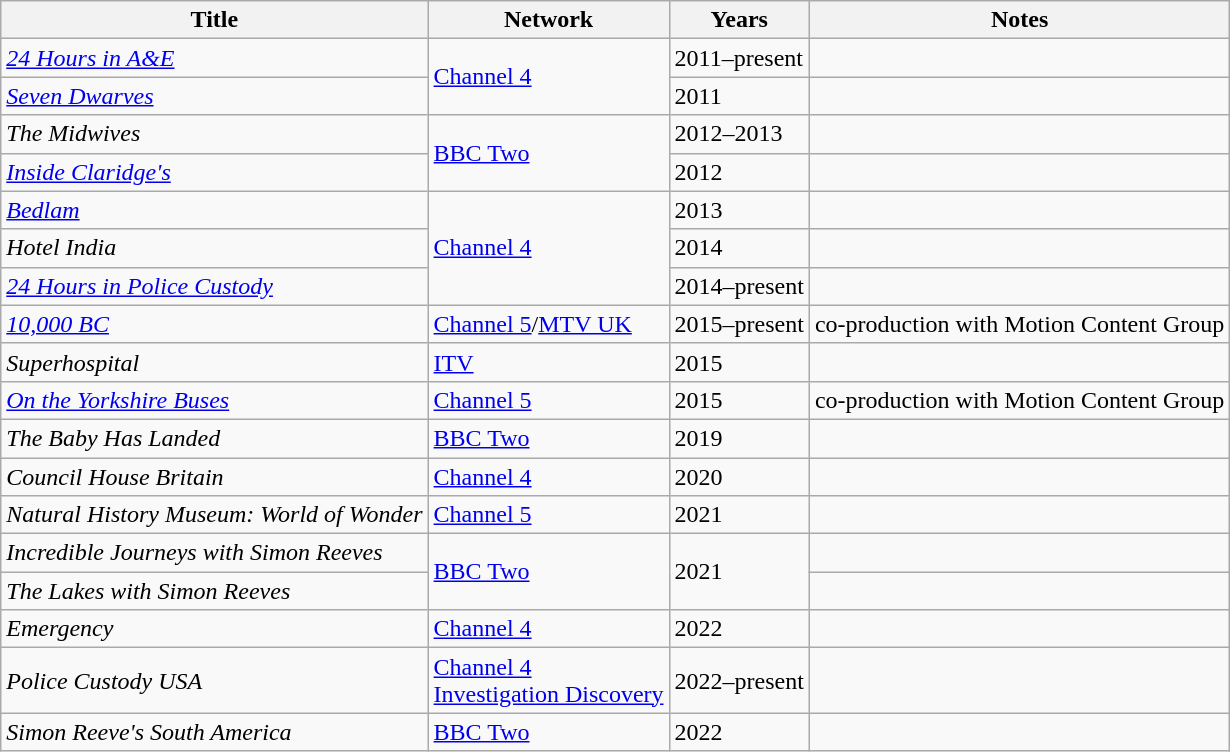<table class="wikitable sortable">
<tr>
<th>Title</th>
<th>Network</th>
<th>Years</th>
<th>Notes</th>
</tr>
<tr>
<td><em><a href='#'>24 Hours in A&E</a></em></td>
<td rowspan="2"><a href='#'>Channel 4</a></td>
<td>2011–present</td>
<td></td>
</tr>
<tr>
<td><em><a href='#'>Seven Dwarves</a></em></td>
<td>2011</td>
<td></td>
</tr>
<tr>
<td><em>The Midwives</em></td>
<td rowspan="2"><a href='#'>BBC Two</a></td>
<td>2012–2013</td>
<td></td>
</tr>
<tr>
<td><em><a href='#'>Inside Claridge's</a></em></td>
<td>2012</td>
<td></td>
</tr>
<tr>
<td><em><a href='#'>Bedlam</a></em></td>
<td rowspan="3"><a href='#'>Channel 4</a></td>
<td>2013</td>
<td></td>
</tr>
<tr>
<td><em>Hotel India</em></td>
<td>2014</td>
<td></td>
</tr>
<tr>
<td><em><a href='#'>24 Hours in Police Custody</a></em></td>
<td>2014–present</td>
<td></td>
</tr>
<tr>
<td><em><a href='#'>10,000 BC</a></em></td>
<td><a href='#'>Channel 5</a>/<a href='#'>MTV UK</a></td>
<td>2015–present</td>
<td>co-production with Motion Content Group</td>
</tr>
<tr>
<td><em>Superhospital</em></td>
<td><a href='#'>ITV</a></td>
<td>2015</td>
<td></td>
</tr>
<tr>
<td><em><a href='#'>On the Yorkshire Buses</a></em></td>
<td><a href='#'>Channel 5</a></td>
<td>2015</td>
<td>co-production with Motion Content Group</td>
</tr>
<tr>
<td><em>The Baby Has Landed</em></td>
<td><a href='#'>BBC Two</a></td>
<td>2019</td>
<td></td>
</tr>
<tr>
<td><em>Council House Britain</em></td>
<td><a href='#'>Channel 4</a></td>
<td>2020</td>
<td></td>
</tr>
<tr>
<td><em>Natural History Museum: World of Wonder</em></td>
<td><a href='#'>Channel 5</a></td>
<td>2021</td>
<td></td>
</tr>
<tr>
<td><em>Incredible Journeys with Simon Reeves</em></td>
<td rowspan="2"><a href='#'>BBC Two</a></td>
<td rowspan="2">2021</td>
<td></td>
</tr>
<tr>
<td><em>The Lakes with Simon Reeves</em></td>
</tr>
<tr>
<td><em>Emergency</em></td>
<td><a href='#'>Channel 4</a></td>
<td>2022</td>
<td></td>
</tr>
<tr>
<td><em>Police Custody USA</em></td>
<td><a href='#'>Channel 4</a><br><a href='#'>Investigation Discovery</a></td>
<td>2022–present</td>
<td></td>
</tr>
<tr>
<td><em>Simon Reeve's South America</em></td>
<td><a href='#'>BBC Two</a></td>
<td>2022</td>
<td></td>
</tr>
</table>
